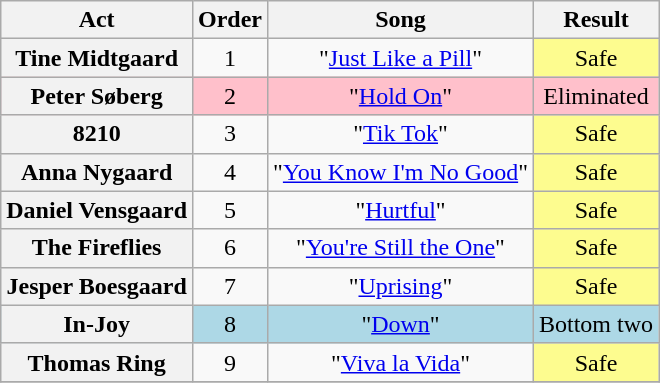<table class="wikitable plainrowheaders" style="text-align:center;">
<tr>
<th scope="col">Act</th>
<th scope="col">Order</th>
<th scope="col">Song</th>
<th scope="col">Result</th>
</tr>
<tr>
<th scope="row">Tine Midtgaard</th>
<td>1</td>
<td>"<a href='#'>Just Like a Pill</a>"</td>
<td style="background:#fdfc8f;">Safe</td>
</tr>
<tr style="background:pink;">
<th scope="row">Peter Søberg</th>
<td>2</td>
<td>"<a href='#'>Hold On</a>"</td>
<td>Eliminated</td>
</tr>
<tr>
<th scope="row">8210</th>
<td>3</td>
<td>"<a href='#'>Tik Tok</a>"</td>
<td style="background:#fdfc8f;">Safe</td>
</tr>
<tr>
<th scope="row">Anna Nygaard</th>
<td>4</td>
<td>"<a href='#'>You Know I'm No Good</a>"</td>
<td style="background:#fdfc8f;">Safe</td>
</tr>
<tr>
<th scope="row">Daniel Vensgaard</th>
<td>5</td>
<td>"<a href='#'>Hurtful</a>"</td>
<td style="background:#fdfc8f;">Safe</td>
</tr>
<tr>
<th scope="row">The Fireflies</th>
<td>6</td>
<td>"<a href='#'>You're Still the One</a>"</td>
<td style="background:#fdfc8f;">Safe</td>
</tr>
<tr>
<th scope="row">Jesper Boesgaard</th>
<td>7</td>
<td>"<a href='#'>Uprising</a>"</td>
<td style="background:#fdfc8f;">Safe</td>
</tr>
<tr style="background:lightblue;">
<th scope="row">In-Joy</th>
<td>8</td>
<td>"<a href='#'>Down</a>"</td>
<td>Bottom two</td>
</tr>
<tr>
<th scope="row">Thomas Ring</th>
<td>9</td>
<td>"<a href='#'>Viva la Vida</a>"</td>
<td style="background:#fdfc8f;">Safe</td>
</tr>
<tr>
</tr>
</table>
